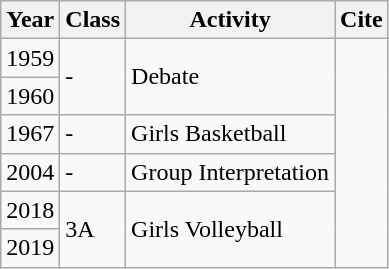<table class="wikitable">
<tr>
<th>Year</th>
<th>Class</th>
<th>Activity</th>
<th>Cite</th>
</tr>
<tr>
<td>1959</td>
<td rowspan="2">-</td>
<td rowspan="2">Debate</td>
<td rowspan="6"></td>
</tr>
<tr>
<td>1960</td>
</tr>
<tr>
<td>1967</td>
<td>-</td>
<td>Girls Basketball</td>
</tr>
<tr>
<td>2004</td>
<td>-</td>
<td>Group Interpretation</td>
</tr>
<tr>
<td>2018</td>
<td rowspan="2">3A</td>
<td rowspan="2">Girls Volleyball</td>
</tr>
<tr>
<td>2019</td>
</tr>
</table>
